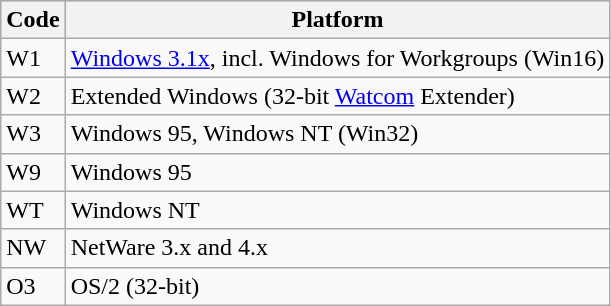<table class="wikitable">
<tr bgcolor="#cccccc">
<th><strong>Code</strong></th>
<th><strong>Platform</strong></th>
</tr>
<tr>
<td>W1</td>
<td><a href='#'>Windows 3.1x</a>, incl. Windows for Workgroups (Win16)</td>
</tr>
<tr>
<td>W2</td>
<td>Extended Windows (32-bit <a href='#'>Watcom</a> Extender)</td>
</tr>
<tr>
<td>W3</td>
<td>Windows 95, Windows NT (Win32)</td>
</tr>
<tr>
<td>W9</td>
<td>Windows 95</td>
</tr>
<tr>
<td>WT</td>
<td>Windows NT</td>
</tr>
<tr>
<td>NW</td>
<td>NetWare 3.x and 4.x</td>
</tr>
<tr>
<td>O3</td>
<td>OS/2 (32-bit)</td>
</tr>
</table>
